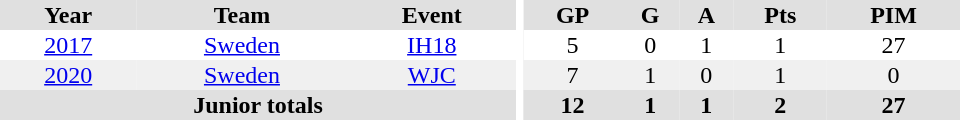<table border="0" cellpadding="1" cellspacing="0" ID="Table3" style="text-align:center; width:40em">
<tr bgcolor="#e0e0e0">
<th>Year</th>
<th>Team</th>
<th>Event</th>
<th rowspan="102" bgcolor="#ffffff"></th>
<th>GP</th>
<th>G</th>
<th>A</th>
<th>Pts</th>
<th>PIM</th>
</tr>
<tr>
<td><a href='#'>2017</a></td>
<td><a href='#'>Sweden</a></td>
<td><a href='#'>IH18</a></td>
<td>5</td>
<td>0</td>
<td>1</td>
<td>1</td>
<td>27</td>
</tr>
<tr bgcolor="#f0f0f0">
<td><a href='#'>2020</a></td>
<td><a href='#'>Sweden</a></td>
<td><a href='#'>WJC</a></td>
<td>7</td>
<td>1</td>
<td>0</td>
<td>1</td>
<td>0</td>
</tr>
<tr bgcolor="#e0e0e0">
<th colspan="3">Junior totals</th>
<th>12</th>
<th>1</th>
<th>1</th>
<th>2</th>
<th>27</th>
</tr>
</table>
